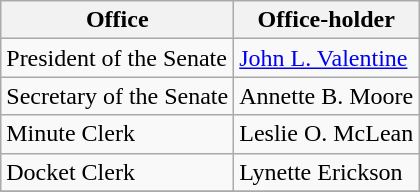<table class="wikitable">
<tr>
<th>Office</th>
<th>Office-holder</th>
</tr>
<tr>
<td>President of the Senate</td>
<td><a href='#'>John L. Valentine</a></td>
</tr>
<tr>
<td>Secretary of the Senate</td>
<td>Annette B. Moore</td>
</tr>
<tr>
<td>Minute Clerk</td>
<td>Leslie O. McLean</td>
</tr>
<tr>
<td>Docket Clerk</td>
<td>Lynette Erickson</td>
</tr>
<tr>
</tr>
</table>
